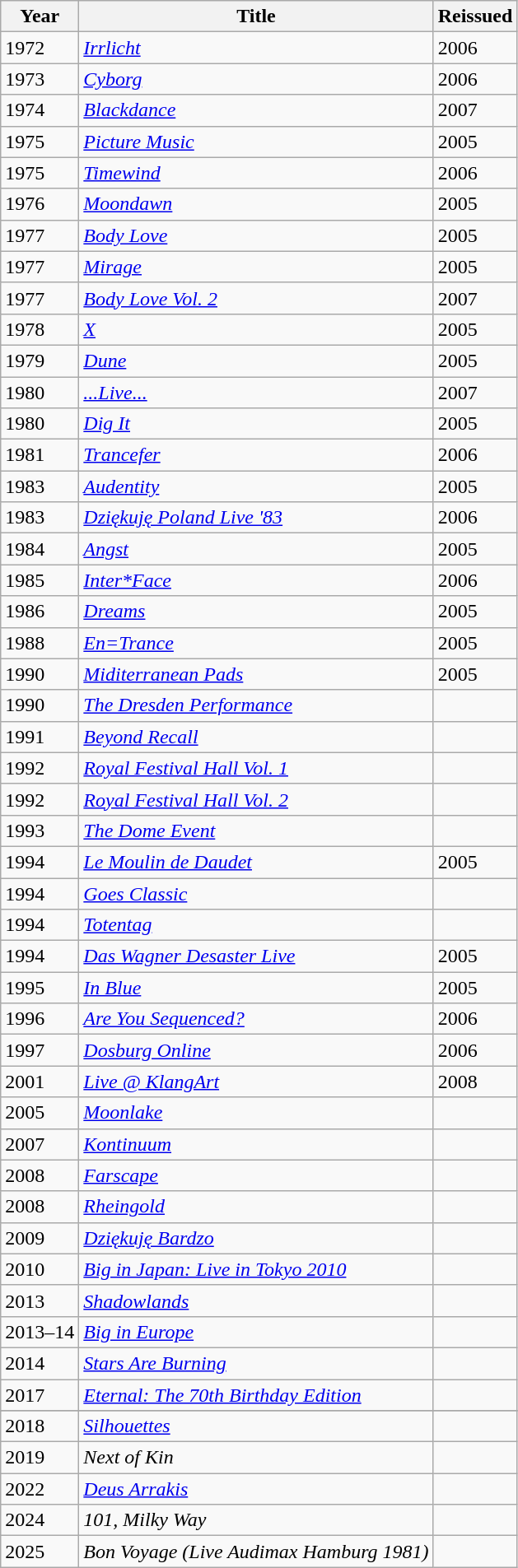<table class="wikitable sortable">
<tr>
<th>Year</th>
<th>Title</th>
<th>Reissued</th>
</tr>
<tr>
<td>1972</td>
<td><em><a href='#'>Irrlicht</a></em></td>
<td>2006</td>
</tr>
<tr>
<td>1973</td>
<td><em><a href='#'>Cyborg</a></em></td>
<td>2006</td>
</tr>
<tr>
<td>1974</td>
<td><em><a href='#'>Blackdance</a></em></td>
<td>2007</td>
</tr>
<tr>
<td>1975</td>
<td><em><a href='#'>Picture Music</a></em></td>
<td>2005</td>
</tr>
<tr>
<td>1975</td>
<td><em><a href='#'>Timewind</a></em></td>
<td>2006</td>
</tr>
<tr>
<td>1976</td>
<td><em><a href='#'>Moondawn</a></em></td>
<td>2005</td>
</tr>
<tr>
<td>1977</td>
<td><em><a href='#'>Body Love</a></em> </td>
<td>2005</td>
</tr>
<tr>
<td>1977</td>
<td><em><a href='#'>Mirage</a></em></td>
<td>2005</td>
</tr>
<tr>
<td>1977</td>
<td><em><a href='#'>Body Love Vol. 2</a></em></td>
<td>2007</td>
</tr>
<tr>
<td>1978</td>
<td><em><a href='#'>X</a></em></td>
<td>2005</td>
</tr>
<tr>
<td>1979</td>
<td><em><a href='#'>Dune</a></em></td>
<td>2005</td>
</tr>
<tr>
<td>1980</td>
<td><em><a href='#'>...Live...</a></em> </td>
<td>2007</td>
</tr>
<tr>
<td>1980</td>
<td><em><a href='#'>Dig It</a></em></td>
<td>2005</td>
</tr>
<tr>
<td>1981</td>
<td><em><a href='#'>Trancefer</a></em></td>
<td>2006</td>
</tr>
<tr>
<td>1983</td>
<td><em><a href='#'>Audentity</a></em></td>
<td>2005</td>
</tr>
<tr>
<td>1983</td>
<td><em><a href='#'>Dziękuję Poland Live '83</a></em> </td>
<td>2006</td>
</tr>
<tr>
<td>1984</td>
<td><em><a href='#'>Angst</a></em> </td>
<td>2005</td>
</tr>
<tr>
<td>1985</td>
<td><em><a href='#'>Inter*Face</a></em></td>
<td>2006</td>
</tr>
<tr>
<td>1986</td>
<td><em><a href='#'>Dreams</a></em></td>
<td>2005</td>
</tr>
<tr>
<td>1988</td>
<td><em><a href='#'>En=Trance</a></em></td>
<td>2005</td>
</tr>
<tr>
<td>1990</td>
<td><em><a href='#'>Miditerranean Pads</a></em></td>
<td>2005</td>
</tr>
<tr>
<td>1990</td>
<td><em><a href='#'>The Dresden Performance</a></em> </td>
<td></td>
</tr>
<tr>
<td>1991</td>
<td><em><a href='#'>Beyond Recall</a></em></td>
<td></td>
</tr>
<tr>
<td>1992</td>
<td><em><a href='#'>Royal Festival Hall Vol. 1</a></em> </td>
<td></td>
</tr>
<tr>
<td>1992</td>
<td><em><a href='#'>Royal Festival Hall Vol. 2</a></em> </td>
<td></td>
</tr>
<tr>
<td>1993</td>
<td><em><a href='#'>The Dome Event</a></em> </td>
<td></td>
</tr>
<tr>
<td>1994</td>
<td><em><a href='#'>Le Moulin de Daudet</a></em> </td>
<td>2005</td>
</tr>
<tr>
<td>1994</td>
<td><em><a href='#'>Goes Classic</a></em></td>
<td></td>
</tr>
<tr>
<td>1994</td>
<td><em><a href='#'>Totentag</a></em></td>
<td></td>
</tr>
<tr>
<td>1994</td>
<td><em><a href='#'>Das Wagner Desaster Live</a></em> </td>
<td>2005</td>
</tr>
<tr>
<td>1995</td>
<td><em><a href='#'>In Blue</a></em></td>
<td>2005</td>
</tr>
<tr>
<td>1996</td>
<td><em><a href='#'>Are You Sequenced?</a></em> </td>
<td>2006</td>
</tr>
<tr>
<td>1997</td>
<td><em><a href='#'>Dosburg Online</a></em></td>
<td>2006</td>
</tr>
<tr>
<td>2001</td>
<td><em><a href='#'>Live @ KlangArt</a></em> </td>
<td>2008</td>
</tr>
<tr>
<td>2005</td>
<td><em><a href='#'>Moonlake</a></em></td>
<td></td>
</tr>
<tr>
<td>2007</td>
<td><em><a href='#'>Kontinuum</a></em></td>
<td></td>
</tr>
<tr>
<td>2008</td>
<td><em><a href='#'>Farscape</a></em> </td>
<td></td>
</tr>
<tr>
<td>2008</td>
<td><em><a href='#'>Rheingold</a></em> </td>
<td></td>
</tr>
<tr>
<td>2009</td>
<td><em><a href='#'>Dziękuję Bardzo</a></em> </td>
<td></td>
</tr>
<tr>
<td>2010</td>
<td><em><a href='#'>Big in Japan: Live in Tokyo 2010</a></em> </td>
<td></td>
</tr>
<tr>
<td>2013</td>
<td><em><a href='#'>Shadowlands</a></em></td>
<td></td>
</tr>
<tr>
<td>2013–14</td>
<td><em><a href='#'>Big in Europe</a></em> </td>
<td></td>
</tr>
<tr>
<td>2014</td>
<td><em><a href='#'>Stars Are Burning</a></em> </td>
<td></td>
</tr>
<tr>
<td>2017</td>
<td><em><a href='#'>Eternal: The 70th Birthday Edition</a></em></td>
<td></td>
</tr>
<tr>
</tr>
<tr>
<td>2018</td>
<td><em><a href='#'>Silhouettes</a></em></td>
<td></td>
</tr>
<tr>
<td>2019</td>
<td><em>Next of Kin</em> </td>
<td></td>
</tr>
<tr>
<td>2022</td>
<td><em><a href='#'>Deus Arrakis</a></em></td>
<td></td>
</tr>
<tr>
<td>2024</td>
<td><em>101, Milky Way</em></td>
<td></td>
</tr>
<tr>
<td>2025</td>
<td><em>Bon Voyage (Live Audimax Hamburg 1981)</em></td>
<td></td>
</tr>
</table>
